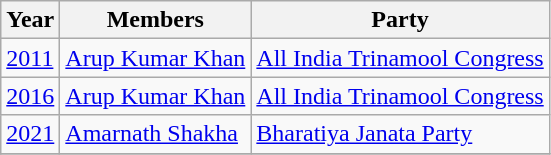<table - class="wikitable sortable">
<tr>
<th>Year</th>
<th>Members</th>
<th>Party</th>
</tr>
<tr>
<td><a href='#'>2011</a></td>
<td><a href='#'>Arup Kumar Khan</a></td>
<td><a href='#'>All India Trinamool Congress</a></td>
</tr>
<tr>
<td><a href='#'>2016</a></td>
<td><a href='#'>Arup Kumar Khan</a></td>
<td><a href='#'>All India Trinamool Congress</a></td>
</tr>
<tr>
<td><a href='#'>2021</a></td>
<td><a href='#'>Amarnath Shakha</a></td>
<td><a href='#'>Bharatiya Janata Party</a></td>
</tr>
<tr>
</tr>
</table>
